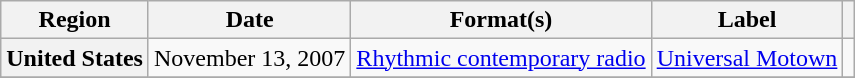<table class="wikitable plainrowheaders">
<tr>
<th scope="col">Region</th>
<th scope="col">Date</th>
<th scope="col">Format(s)</th>
<th scope="col">Label</th>
<th scope="col"></th>
</tr>
<tr>
<th scope="row">United States</th>
<td>November 13, 2007</td>
<td><a href='#'>Rhythmic contemporary radio</a></td>
<td><a href='#'>Universal Motown</a></td>
<td></td>
</tr>
<tr>
</tr>
</table>
